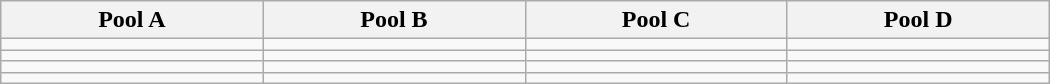<table class="wikitable" width=700>
<tr>
<th width=25%>Pool A</th>
<th width=25%>Pool B</th>
<th width=25%>Pool C</th>
<th width=25%>Pool D</th>
</tr>
<tr>
<td></td>
<td></td>
<td></td>
<td></td>
</tr>
<tr>
<td></td>
<td></td>
<td></td>
<td></td>
</tr>
<tr>
<td></td>
<td></td>
<td></td>
<td></td>
</tr>
<tr>
<td></td>
<td></td>
<td></td>
<td></td>
</tr>
</table>
